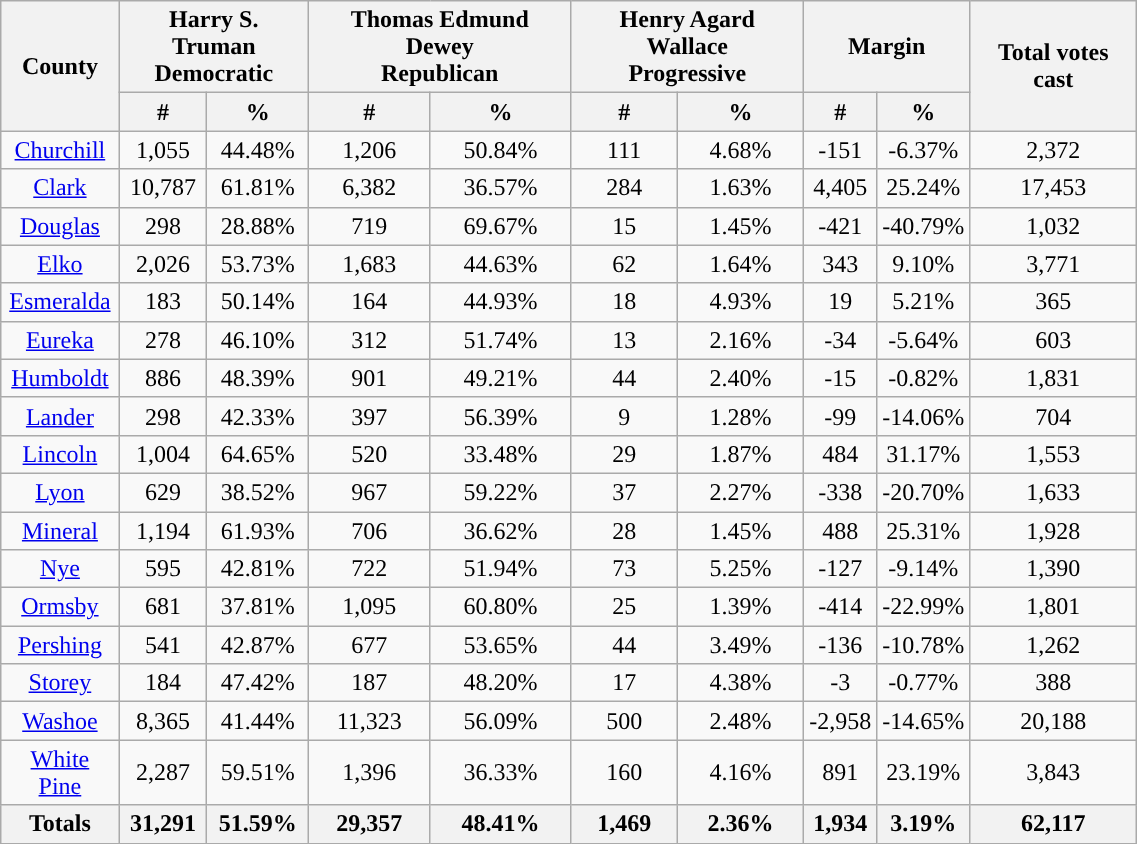<table width="60%"  class="wikitable sortable" style="text-align:center">
<tr>
<th rowspan="2" style="text-align:center;">County</th>
<th colspan="2" style="text-align:center;">Harry S. Truman<br>Democratic</th>
<th colspan="2" style="text-align:center;">Thomas Edmund Dewey<br>Republican</th>
<th colspan="2" style="text-align:center;">Henry Agard Wallace<br>Progressive</th>
<th colspan="2" style="text-align:center;">Margin</th>
<th rowspan="2" style="text-align:center;">Total votes cast</th>
</tr>
<tr>
<th style="text-align:center;" data-sort-type="number">#</th>
<th style="text-align:center;" data-sort-type="number">%</th>
<th style="text-align:center;" data-sort-type="number">#</th>
<th style="text-align:center;" data-sort-type="number">%</th>
<th style="text-align:center;" data-sort-type="number">#</th>
<th style="text-align:center;" data-sort-type="number">%</th>
<th style="text-align:center;" data-sort-type="number">#</th>
<th style="text-align:center;" data-sort-type="number">%</th>
</tr>
<tr style="text-align:center;">
<td><a href='#'>Churchill</a></td>
<td>1,055</td>
<td>44.48%</td>
<td>1,206</td>
<td>50.84%</td>
<td>111</td>
<td>4.68%</td>
<td>-151</td>
<td>-6.37%</td>
<td>2,372</td>
</tr>
<tr style="text-align:center;">
<td><a href='#'>Clark</a></td>
<td>10,787</td>
<td>61.81%</td>
<td>6,382</td>
<td>36.57%</td>
<td>284</td>
<td>1.63%</td>
<td>4,405</td>
<td>25.24%</td>
<td>17,453</td>
</tr>
<tr style="text-align:center;">
<td><a href='#'>Douglas</a></td>
<td>298</td>
<td>28.88%</td>
<td>719</td>
<td>69.67%</td>
<td>15</td>
<td>1.45%</td>
<td>-421</td>
<td>-40.79%</td>
<td>1,032</td>
</tr>
<tr style="text-align:center;">
<td><a href='#'>Elko</a></td>
<td>2,026</td>
<td>53.73%</td>
<td>1,683</td>
<td>44.63%</td>
<td>62</td>
<td>1.64%</td>
<td>343</td>
<td>9.10%</td>
<td>3,771</td>
</tr>
<tr style="text-align:center;">
<td><a href='#'>Esmeralda</a></td>
<td>183</td>
<td>50.14%</td>
<td>164</td>
<td>44.93%</td>
<td>18</td>
<td>4.93%</td>
<td>19</td>
<td>5.21%</td>
<td>365</td>
</tr>
<tr style="text-align:center;">
<td><a href='#'>Eureka</a></td>
<td>278</td>
<td>46.10%</td>
<td>312</td>
<td>51.74%</td>
<td>13</td>
<td>2.16%</td>
<td>-34</td>
<td>-5.64%</td>
<td>603</td>
</tr>
<tr style="text-align:center;">
<td><a href='#'>Humboldt</a></td>
<td>886</td>
<td>48.39%</td>
<td>901</td>
<td>49.21%</td>
<td>44</td>
<td>2.40%</td>
<td>-15</td>
<td>-0.82%</td>
<td>1,831</td>
</tr>
<tr style="text-align:center;">
<td><a href='#'>Lander</a></td>
<td>298</td>
<td>42.33%</td>
<td>397</td>
<td>56.39%</td>
<td>9</td>
<td>1.28%</td>
<td>-99</td>
<td>-14.06%</td>
<td>704</td>
</tr>
<tr style="text-align:center;">
<td><a href='#'>Lincoln</a></td>
<td>1,004</td>
<td>64.65%</td>
<td>520</td>
<td>33.48%</td>
<td>29</td>
<td>1.87%</td>
<td>484</td>
<td>31.17%</td>
<td>1,553</td>
</tr>
<tr style="text-align:center;">
<td><a href='#'>Lyon</a></td>
<td>629</td>
<td>38.52%</td>
<td>967</td>
<td>59.22%</td>
<td>37</td>
<td>2.27%</td>
<td>-338</td>
<td>-20.70%</td>
<td>1,633</td>
</tr>
<tr style="text-align:center;">
<td><a href='#'>Mineral</a></td>
<td>1,194</td>
<td>61.93%</td>
<td>706</td>
<td>36.62%</td>
<td>28</td>
<td>1.45%</td>
<td>488</td>
<td>25.31%</td>
<td>1,928</td>
</tr>
<tr style="text-align:center;">
<td><a href='#'>Nye</a></td>
<td>595</td>
<td>42.81%</td>
<td>722</td>
<td>51.94%</td>
<td>73</td>
<td>5.25%</td>
<td>-127</td>
<td>-9.14%</td>
<td>1,390</td>
</tr>
<tr style="text-align:center;">
<td><a href='#'>Ormsby</a></td>
<td>681</td>
<td>37.81%</td>
<td>1,095</td>
<td>60.80%</td>
<td>25</td>
<td>1.39%</td>
<td>-414</td>
<td>-22.99%</td>
<td>1,801</td>
</tr>
<tr style="text-align:center;">
<td><a href='#'>Pershing</a></td>
<td>541</td>
<td>42.87%</td>
<td>677</td>
<td>53.65%</td>
<td>44</td>
<td>3.49%</td>
<td>-136</td>
<td>-10.78%</td>
<td>1,262</td>
</tr>
<tr style="text-align:center;">
<td><a href='#'>Storey</a></td>
<td>184</td>
<td>47.42%</td>
<td>187</td>
<td>48.20%</td>
<td>17</td>
<td>4.38%</td>
<td>-3</td>
<td>-0.77%</td>
<td>388</td>
</tr>
<tr style="text-align:center;">
<td><a href='#'>Washoe</a></td>
<td>8,365</td>
<td>41.44%</td>
<td>11,323</td>
<td>56.09%</td>
<td>500</td>
<td>2.48%</td>
<td>-2,958</td>
<td>-14.65%</td>
<td>20,188</td>
</tr>
<tr style="text-align:center;">
<td><a href='#'>White Pine</a></td>
<td>2,287</td>
<td>59.51%</td>
<td>1,396</td>
<td>36.33%</td>
<td>160</td>
<td>4.16%</td>
<td>891</td>
<td>23.19%</td>
<td>3,843</td>
</tr>
<tr style="text-align:center;">
<th>Totals</th>
<th>31,291</th>
<th>51.59%</th>
<th>29,357</th>
<th>48.41%</th>
<th>1,469</th>
<th>2.36%</th>
<th>1,934</th>
<th>3.19%</th>
<th>62,117</th>
</tr>
</table>
